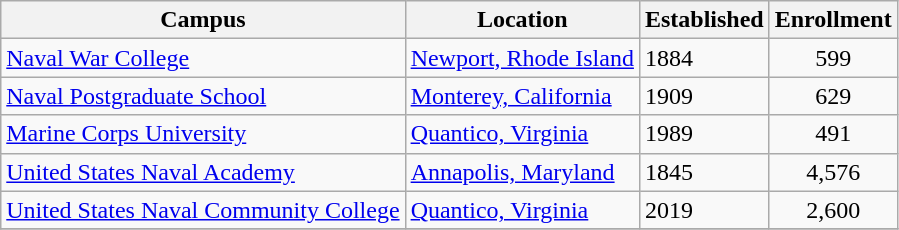<table class="wikitable sortable">
<tr>
<th>Campus</th>
<th>Location</th>
<th>Established</th>
<th>Enrollment</th>
</tr>
<tr>
<td><a href='#'>Naval War College</a></td>
<td><a href='#'>Newport, Rhode Island</a></td>
<td>1884</td>
<td align="center">599</td>
</tr>
<tr>
<td><a href='#'>Naval Postgraduate School</a></td>
<td><a href='#'>Monterey, California</a></td>
<td>1909</td>
<td align="center">629</td>
</tr>
<tr>
<td><a href='#'>Marine Corps University</a></td>
<td><a href='#'>Quantico, Virginia</a></td>
<td>1989</td>
<td align="center">491</td>
</tr>
<tr>
<td><a href='#'>United States Naval Academy</a></td>
<td><a href='#'>Annapolis, Maryland</a></td>
<td>1845</td>
<td align="center">4,576</td>
</tr>
<tr>
<td><a href='#'>United States Naval Community College</a></td>
<td><a href='#'>Quantico, Virginia</a></td>
<td>2019</td>
<td align="center">2,600</td>
</tr>
<tr>
</tr>
</table>
